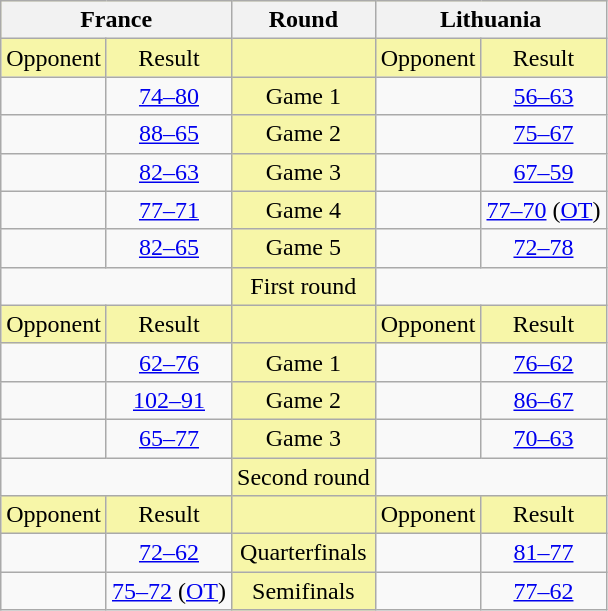<table class="wikitable collapsible collapsed" style="text-align:center">
<tr valign=top bgcolor=#F7F6A8>
<th colspan=2>France</th>
<th>Round</th>
<th colspan=2>Lithuania</th>
</tr>
<tr valign=top bgcolor=#F7F6A8>
<td>Opponent</td>
<td>Result</td>
<td bgcolor=#F7F6A8></td>
<td>Opponent</td>
<td>Result</td>
</tr>
<tr>
<td align=left></td>
<td><a href='#'>74–80</a></td>
<td bgcolor=#F7F6A8>Game 1</td>
<td align=left></td>
<td><a href='#'>56–63</a></td>
</tr>
<tr>
<td align=left></td>
<td><a href='#'>88–65</a></td>
<td bgcolor=#F7F6A8>Game 2</td>
<td align=left></td>
<td><a href='#'>75–67</a></td>
</tr>
<tr>
<td align=left></td>
<td><a href='#'>82–63</a></td>
<td bgcolor=#F7F6A8>Game 3</td>
<td align=left></td>
<td><a href='#'>67–59</a></td>
</tr>
<tr>
<td align=left></td>
<td><a href='#'>77–71</a></td>
<td bgcolor=#F7F6A8>Game 4</td>
<td align=left></td>
<td><a href='#'>77–70</a> (<a href='#'>OT</a>)</td>
</tr>
<tr>
<td align=left></td>
<td><a href='#'>82–65</a></td>
<td bgcolor=#F7F6A8>Game 5</td>
<td align=left></td>
<td><a href='#'>72–78</a></td>
</tr>
<tr>
<td colspan="2" align=center><br></td>
<td bgcolor=#F7F6A8>First round</td>
<td colspan=2 align=center><br></td>
</tr>
<tr valign=top bgcolor=#F7F6A8>
<td>Opponent</td>
<td>Result</td>
<td bgcolor=#F7F6A8></td>
<td>Opponent</td>
<td>Result</td>
</tr>
<tr>
<td align=left></td>
<td><a href='#'>62–76</a></td>
<td bgcolor=#F7F6A8>Game 1</td>
<td align=left></td>
<td><a href='#'>76–62</a></td>
</tr>
<tr>
<td align=left></td>
<td><a href='#'>102–91</a></td>
<td bgcolor=#F7F6A8>Game 2</td>
<td align=left></td>
<td><a href='#'>86–67</a></td>
</tr>
<tr>
<td align=left></td>
<td><a href='#'>65–77</a></td>
<td bgcolor=#F7F6A8>Game 3</td>
<td align=left></td>
<td><a href='#'>70–63</a></td>
</tr>
<tr>
<td colspan="2" align=center><br></td>
<td bgcolor=#F7F6A8>Second round</td>
<td colspan=2 align=center><br></td>
</tr>
<tr valign=top bgcolor=#F7F6A8>
<td>Opponent</td>
<td>Result</td>
<td bgcolor=#F7F6A8></td>
<td>Opponent</td>
<td>Result</td>
</tr>
<tr>
<td align=left></td>
<td><a href='#'>72–62</a></td>
<td bgcolor=#F7F6A8>Quarterfinals</td>
<td align=left></td>
<td><a href='#'>81–77</a></td>
</tr>
<tr>
<td align=left></td>
<td><a href='#'>75–72</a> (<a href='#'>OT</a>)</td>
<td bgcolor=#F7F6A8>Semifinals</td>
<td align=left></td>
<td><a href='#'>77–62</a></td>
</tr>
</table>
